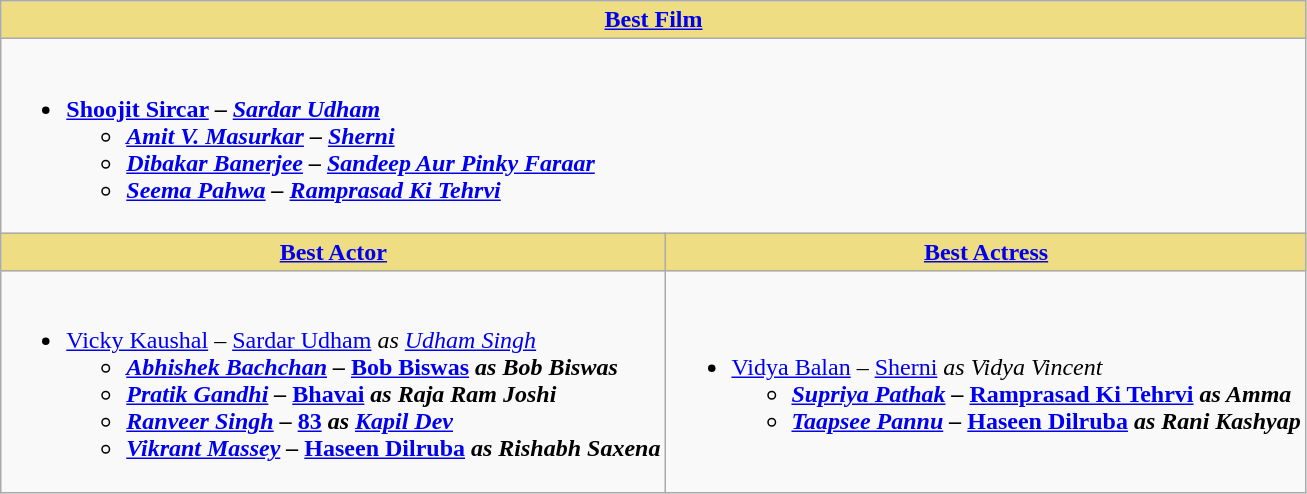<table class="wikitable">
<tr>
<th colspan=2 style="background:#EEDD82;"><a href='#'>Best Film</a></th>
</tr>
<tr>
<td colspan=2><br><ul><li><strong><a href='#'>Shoojit Sircar</a> – <em><a href='#'>Sardar Udham</a><strong><em><ul><li><a href='#'>Amit V. Masurkar</a> – </em><a href='#'>Sherni</a><em></li><li><a href='#'>Dibakar Banerjee</a> – </em><a href='#'>Sandeep Aur Pinky Faraar</a><em></li><li><a href='#'>Seema Pahwa</a> – </em><a href='#'>Ramprasad Ki Tehrvi</a><em></li></ul></li></ul></td>
</tr>
<tr>
<th style="background:#EEDD82;"><a href='#'>Best Actor</a></th>
<th style="background:#EEDD82;"><a href='#'>Best Actress</a></th>
</tr>
<tr>
<td><br><ul><li></strong><a href='#'>Vicky Kaushal</a> – </em><a href='#'>Sardar Udham</a><em> as <a href='#'>Udham Singh</a><strong><ul><li><a href='#'>Abhishek Bachchan</a> – </em><a href='#'>Bob Biswas</a><em> as Bob Biswas</li><li><a href='#'>Pratik Gandhi</a> – </em><a href='#'>Bhavai</a><em> as Raja Ram Joshi</li><li><a href='#'>Ranveer Singh</a> – </em><a href='#'>83</a><em> as <a href='#'>Kapil Dev</a></li><li><a href='#'>Vikrant Massey</a> – </em><a href='#'>Haseen Dilruba</a><em> as Rishabh Saxena</li></ul></li></ul></td>
<td><br><ul><li></strong><a href='#'>Vidya Balan</a> – </em><a href='#'>Sherni</a><em> as Vidya Vincent<strong><ul><li><a href='#'>Supriya Pathak</a> – </em><a href='#'>Ramprasad Ki Tehrvi</a><em> as Amma</li><li><a href='#'>Taapsee Pannu</a> – </em><a href='#'>Haseen Dilruba</a><em> as Rani Kashyap</li></ul></li></ul></td>
</tr>
</table>
